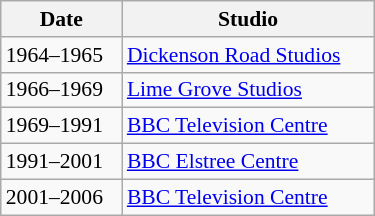<table class="wikitable floatright" style="width:250px; font-size:90%">
<tr>
<th>Date</th>
<th>Studio</th>
</tr>
<tr>
<td style="white-space:nowrap;">1964–1965</td>
<td><a href='#'>Dickenson Road Studios</a></td>
</tr>
<tr>
<td style="white-space:nowrap;">1966–1969</td>
<td><a href='#'>Lime Grove Studios</a></td>
</tr>
<tr>
<td style="white-space:nowrap;">1969–1991</td>
<td><a href='#'>BBC Television Centre</a></td>
</tr>
<tr>
<td style="white-space:nowrap;">1991–2001</td>
<td><a href='#'>BBC Elstree Centre</a></td>
</tr>
<tr>
<td style="white-space:nowrap;">2001–2006</td>
<td><a href='#'>BBC Television Centre</a></td>
</tr>
</table>
